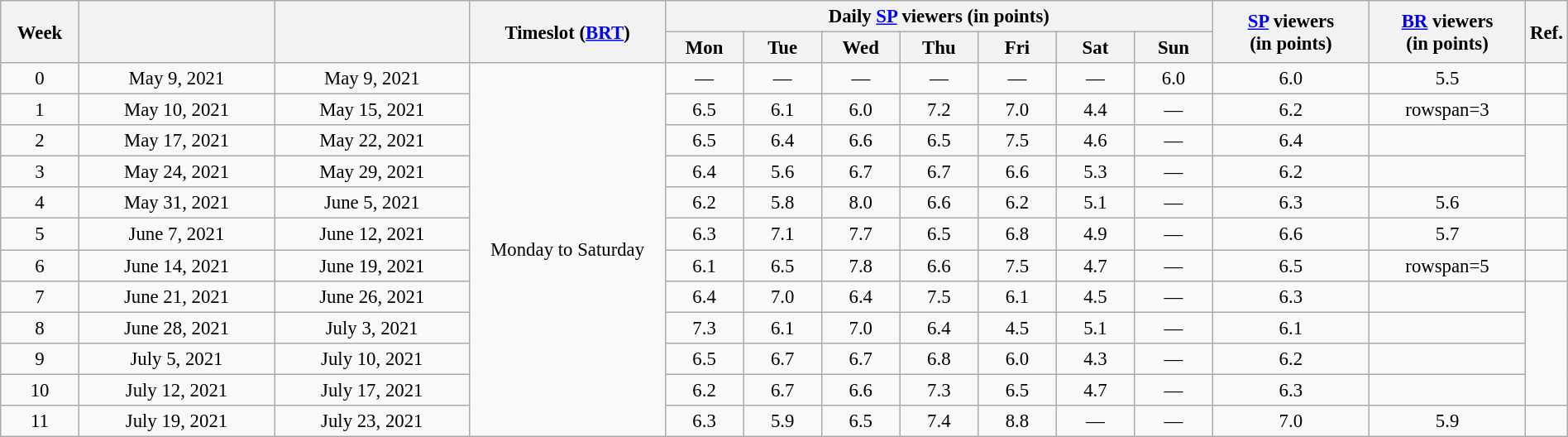<table class="wikitable sortable" style="text-align:center; font-size:95%; width: 100%">
<tr>
<th rowspan=2 width="05.0%">Week</th>
<th rowspan=2 width="12.5%"></th>
<th rowspan=2 width="12.5%"></th>
<th rowspan=2 width="12.5%">Timeslot (<a href='#'>BRT</a>)</th>
<th colspan=7 width="35.0%">Daily <a href='#'>SP</a> viewers (in points)</th>
<th rowspan=2 width="10.0%"><a href='#'>SP</a> viewers<br>(in points)</th>
<th rowspan=2 width="10.0%"><a href='#'>BR</a> viewers<br>(in points)</th>
<th rowspan=2 width="05.0%">Ref.</th>
</tr>
<tr>
<th width="05%">Mon</th>
<th width="05%">Tue</th>
<th width="05%">Wed</th>
<th width="05%">Thu</th>
<th width="05%">Fri</th>
<th width="05%">Sat</th>
<th width="05%">Sun</th>
</tr>
<tr>
<td>0</td>
<td>May 9, 2021</td>
<td>May 9, 2021</td>
<td rowspan=12>Monday to Saturday<br></td>
<td>—</td>
<td>—</td>
<td>—</td>
<td>—</td>
<td>—</td>
<td>—</td>
<td>6.0</td>
<td>6.0</td>
<td>5.5</td>
<td></td>
</tr>
<tr>
<td>1</td>
<td>May 10, 2021</td>
<td>May 15, 2021</td>
<td>6.5</td>
<td>6.1</td>
<td>6.0</td>
<td>7.2</td>
<td>7.0</td>
<td>4.4</td>
<td>—</td>
<td>6.2</td>
<td>rowspan=3 </td>
<td></td>
</tr>
<tr>
<td>2</td>
<td>May 17, 2021</td>
<td>May 22, 2021</td>
<td>6.5</td>
<td>6.4</td>
<td>6.6</td>
<td>6.5</td>
<td>7.5</td>
<td>4.6</td>
<td>—</td>
<td>6.4</td>
<td></td>
</tr>
<tr>
<td>3</td>
<td>May 24, 2021</td>
<td>May 29, 2021</td>
<td>6.4</td>
<td>5.6</td>
<td>6.7</td>
<td>6.7</td>
<td>6.6</td>
<td>5.3</td>
<td>—</td>
<td>6.2</td>
<td></td>
</tr>
<tr>
<td>4</td>
<td>May 31, 2021</td>
<td>June 5, 2021</td>
<td>6.2</td>
<td>5.8</td>
<td>8.0</td>
<td>6.6</td>
<td>6.2</td>
<td>5.1</td>
<td>—</td>
<td>6.3</td>
<td>5.6</td>
<td></td>
</tr>
<tr>
<td>5</td>
<td>June 7, 2021</td>
<td>June 12, 2021</td>
<td>6.3</td>
<td>7.1</td>
<td>7.7</td>
<td>6.5</td>
<td>6.8</td>
<td>4.9</td>
<td>—</td>
<td>6.6</td>
<td>5.7</td>
<td></td>
</tr>
<tr>
<td>6</td>
<td>June 14, 2021</td>
<td>June 19, 2021</td>
<td>6.1</td>
<td>6.5</td>
<td>7.8</td>
<td>6.6</td>
<td>7.5</td>
<td>4.7</td>
<td>—</td>
<td>6.5</td>
<td>rowspan=5 </td>
<td></td>
</tr>
<tr>
<td>7</td>
<td>June 21, 2021</td>
<td>June 26, 2021</td>
<td>6.4</td>
<td>7.0</td>
<td>6.4</td>
<td>7.5</td>
<td>6.1</td>
<td>4.5</td>
<td>—</td>
<td>6.3</td>
<td></td>
</tr>
<tr>
<td>8</td>
<td>June 28, 2021</td>
<td>July 3, 2021</td>
<td>7.3</td>
<td>6.1</td>
<td>7.0</td>
<td>6.4</td>
<td>4.5</td>
<td>5.1</td>
<td>—</td>
<td>6.1</td>
<td></td>
</tr>
<tr>
<td>9</td>
<td>July 5, 2021</td>
<td>July 10, 2021</td>
<td>6.5</td>
<td>6.7</td>
<td>6.7</td>
<td>6.8</td>
<td>6.0</td>
<td>4.3</td>
<td>—</td>
<td>6.2</td>
<td></td>
</tr>
<tr>
<td>10</td>
<td>July 12, 2021</td>
<td>July 17, 2021</td>
<td>6.2</td>
<td>6.7</td>
<td>6.6</td>
<td>7.3</td>
<td>6.5</td>
<td>4.7</td>
<td>—</td>
<td>6.3</td>
<td></td>
</tr>
<tr>
<td>11</td>
<td>July 19, 2021</td>
<td>July 23, 2021</td>
<td>6.3</td>
<td>5.9</td>
<td>6.5</td>
<td>7.4</td>
<td>8.8</td>
<td>—</td>
<td>—</td>
<td>7.0</td>
<td>5.9</td>
<td></td>
</tr>
</table>
